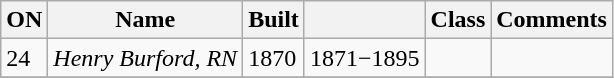<table class="wikitable">
<tr>
<th>ON</th>
<th>Name</th>
<th>Built</th>
<th></th>
<th>Class</th>
<th>Comments</th>
</tr>
<tr>
<td>24</td>
<td><em>Henry Burford, RN</em></td>
<td>1870</td>
<td>1871−1895</td>
<td></td>
<td></td>
</tr>
<tr>
</tr>
</table>
